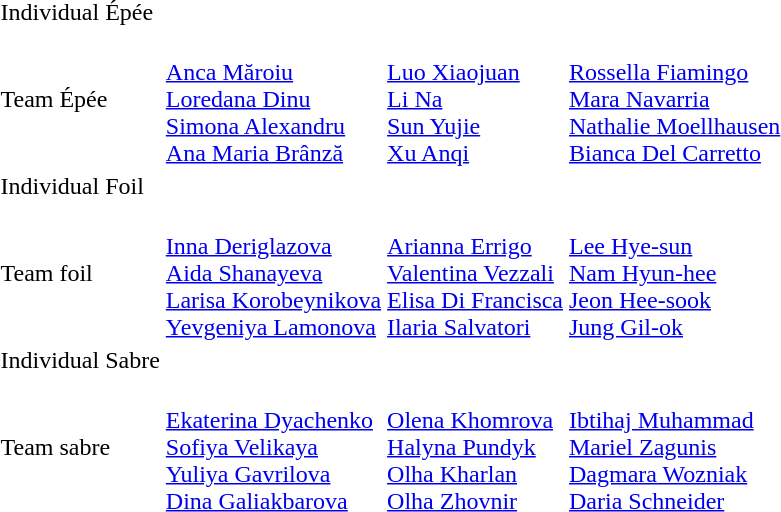<table>
<tr>
<td>Individual Épée <br></td>
<td></td>
<td></td>
<td><br></td>
</tr>
<tr>
<td>Team Épée <br></td>
<td><br><a href='#'>Anca Măroiu</a><br><a href='#'>Loredana Dinu</a><br><a href='#'>Simona Alexandru</a><br><a href='#'>Ana Maria Brânză</a></td>
<td><br><a href='#'>Luo Xiaojuan</a><br><a href='#'>Li Na</a><br><a href='#'>Sun Yujie</a><br><a href='#'>Xu Anqi</a></td>
<td><br><a href='#'>Rossella Fiamingo</a><br><a href='#'>Mara Navarria</a><br><a href='#'>Nathalie Moellhausen</a><br><a href='#'>Bianca Del Carretto</a></td>
</tr>
<tr>
<td>Individual Foil <br></td>
<td></td>
<td></td>
<td><br></td>
</tr>
<tr>
<td>Team foil<br></td>
<td><br><a href='#'>Inna Deriglazova</a><br><a href='#'>Aida Shanayeva</a><br><a href='#'>Larisa Korobeynikova</a><br><a href='#'>Yevgeniya Lamonova</a></td>
<td><br><a href='#'>Arianna Errigo</a><br><a href='#'>Valentina Vezzali</a><br><a href='#'>Elisa Di Francisca</a><br><a href='#'>Ilaria Salvatori</a></td>
<td><br><a href='#'>Lee Hye-sun</a><br><a href='#'>Nam Hyun-hee</a><br><a href='#'>Jeon Hee-sook</a><br><a href='#'>Jung Gil-ok</a></td>
</tr>
<tr>
<td>Individual Sabre <br></td>
<td></td>
<td></td>
<td><br></td>
</tr>
<tr>
<td>Team sabre <br></td>
<td><br><a href='#'>Ekaterina Dyachenko</a><br><a href='#'>Sofiya Velikaya</a><br><a href='#'>Yuliya Gavrilova</a><br><a href='#'>Dina Galiakbarova</a></td>
<td><br><a href='#'>Olena Khomrova</a><br><a href='#'>Halyna Pundyk</a><br><a href='#'>Olha Kharlan</a><br><a href='#'>Olha Zhovnir</a></td>
<td><br><a href='#'>Ibtihaj Muhammad</a><br><a href='#'>Mariel Zagunis</a><br><a href='#'>Dagmara Wozniak</a><br><a href='#'>Daria Schneider</a></td>
</tr>
</table>
